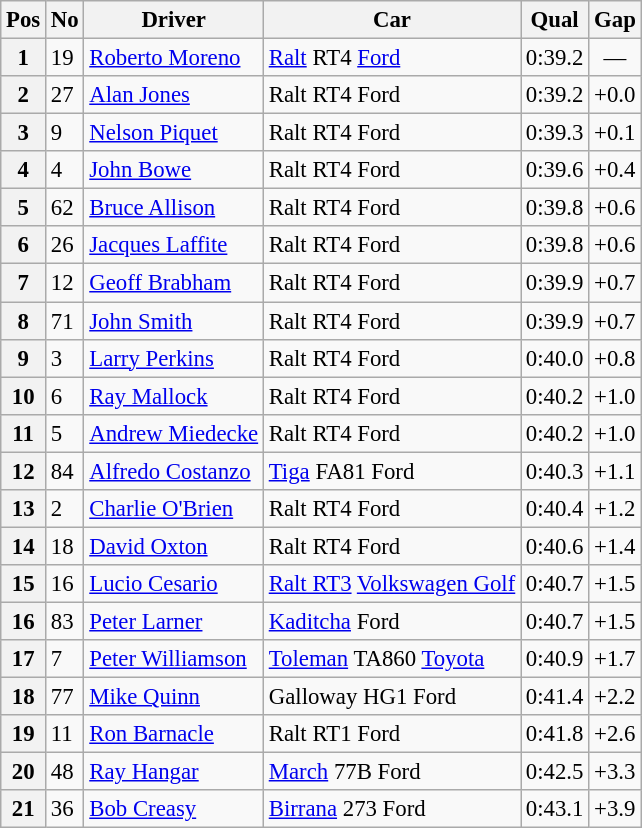<table class="wikitable sortable" style="font-size: 95%;">
<tr>
<th>Pos</th>
<th>No</th>
<th>Driver</th>
<th>Car</th>
<th>Qual</th>
<th>Gap</th>
</tr>
<tr>
<th>1</th>
<td>19</td>
<td> <a href='#'>Roberto Moreno</a></td>
<td><a href='#'>Ralt</a> RT4 <a href='#'>Ford</a></td>
<td>0:39.2</td>
<td align="center">—</td>
</tr>
<tr>
<th>2</th>
<td>27</td>
<td> <a href='#'>Alan Jones</a></td>
<td>Ralt RT4 Ford</td>
<td>0:39.2</td>
<td>+0.0</td>
</tr>
<tr>
<th>3</th>
<td>9</td>
<td> <a href='#'>Nelson Piquet</a></td>
<td>Ralt RT4 Ford</td>
<td>0:39.3</td>
<td>+0.1</td>
</tr>
<tr>
<th>4</th>
<td>4</td>
<td> <a href='#'>John Bowe</a></td>
<td>Ralt RT4 Ford</td>
<td>0:39.6</td>
<td>+0.4</td>
</tr>
<tr>
<th>5</th>
<td>62</td>
<td> <a href='#'>Bruce Allison</a></td>
<td>Ralt RT4 Ford</td>
<td>0:39.8</td>
<td>+0.6</td>
</tr>
<tr>
<th>6</th>
<td>26</td>
<td> <a href='#'>Jacques Laffite</a></td>
<td>Ralt RT4 Ford</td>
<td>0:39.8</td>
<td>+0.6</td>
</tr>
<tr>
<th>7</th>
<td>12</td>
<td> <a href='#'>Geoff Brabham</a></td>
<td>Ralt RT4 Ford</td>
<td>0:39.9</td>
<td>+0.7</td>
</tr>
<tr>
<th>8</th>
<td>71</td>
<td> <a href='#'>John Smith</a></td>
<td>Ralt RT4 Ford</td>
<td>0:39.9</td>
<td>+0.7</td>
</tr>
<tr>
<th>9</th>
<td>3</td>
<td> <a href='#'>Larry Perkins</a></td>
<td>Ralt RT4 Ford</td>
<td>0:40.0</td>
<td>+0.8</td>
</tr>
<tr>
<th>10</th>
<td>6</td>
<td> <a href='#'>Ray Mallock</a></td>
<td>Ralt RT4 Ford</td>
<td>0:40.2</td>
<td>+1.0</td>
</tr>
<tr>
<th>11</th>
<td>5</td>
<td> <a href='#'>Andrew Miedecke</a></td>
<td>Ralt RT4 Ford</td>
<td>0:40.2</td>
<td>+1.0</td>
</tr>
<tr>
<th>12</th>
<td>84</td>
<td> <a href='#'>Alfredo Costanzo</a></td>
<td><a href='#'>Tiga</a> FA81 Ford</td>
<td>0:40.3</td>
<td>+1.1</td>
</tr>
<tr>
<th>13</th>
<td>2</td>
<td> <a href='#'>Charlie O'Brien</a></td>
<td>Ralt RT4 Ford</td>
<td>0:40.4</td>
<td>+1.2</td>
</tr>
<tr>
<th>14</th>
<td>18</td>
<td> <a href='#'>David Oxton</a></td>
<td>Ralt RT4 Ford</td>
<td>0:40.6</td>
<td>+1.4</td>
</tr>
<tr>
<th>15</th>
<td>16</td>
<td> <a href='#'>Lucio Cesario</a></td>
<td><a href='#'>Ralt RT3</a> <a href='#'>Volkswagen Golf</a></td>
<td>0:40.7</td>
<td>+1.5</td>
</tr>
<tr>
<th>16</th>
<td>83</td>
<td> <a href='#'>Peter Larner</a></td>
<td><a href='#'>Kaditcha</a> Ford</td>
<td>0:40.7</td>
<td>+1.5</td>
</tr>
<tr>
<th>17</th>
<td>7</td>
<td> <a href='#'>Peter Williamson</a></td>
<td><a href='#'>Toleman</a> TA860 <a href='#'>Toyota</a></td>
<td>0:40.9</td>
<td>+1.7</td>
</tr>
<tr>
<th>18</th>
<td>77</td>
<td> <a href='#'>Mike Quinn</a></td>
<td>Galloway HG1 Ford</td>
<td>0:41.4</td>
<td>+2.2</td>
</tr>
<tr>
<th>19</th>
<td>11</td>
<td> <a href='#'>Ron Barnacle</a></td>
<td>Ralt RT1 Ford</td>
<td>0:41.8</td>
<td>+2.6</td>
</tr>
<tr>
<th>20</th>
<td>48</td>
<td> <a href='#'>Ray Hangar</a></td>
<td><a href='#'>March</a> 77B Ford</td>
<td>0:42.5</td>
<td>+3.3</td>
</tr>
<tr>
<th>21</th>
<td>36</td>
<td> <a href='#'>Bob Creasy</a></td>
<td><a href='#'>Birrana</a> 273 Ford</td>
<td>0:43.1</td>
<td>+3.9</td>
</tr>
</table>
